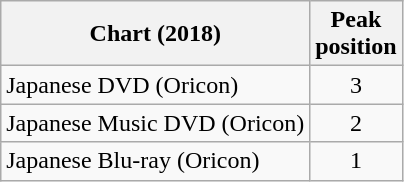<table class="wikitable sortable">
<tr>
<th>Chart (2018)</th>
<th>Peak<br>position</th>
</tr>
<tr>
<td align="left">Japanese DVD (Oricon)</td>
<td align="center">3</td>
</tr>
<tr>
<td align="left">Japanese Music DVD (Oricon)</td>
<td align="center">2</td>
</tr>
<tr>
<td align="left">Japanese Blu-ray (Oricon)</td>
<td align="center">1</td>
</tr>
</table>
